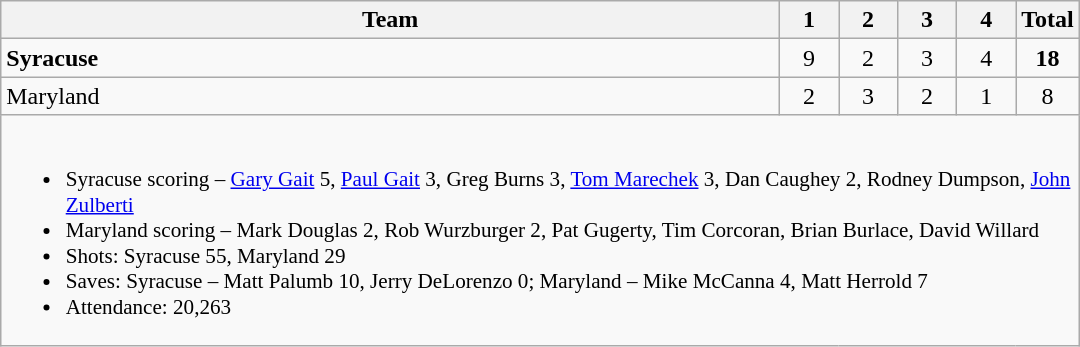<table class="wikitable" style="text-align:center; max-width:45em">
<tr>
<th>Team</th>
<th style="width:2em">1</th>
<th style="width:2em">2</th>
<th style="width:2em">3</th>
<th style="width:2em">4</th>
<th style="width:2em">Total</th>
</tr>
<tr>
<td style="text-align:left"><strong>Syracuse</strong></td>
<td>9</td>
<td>2</td>
<td>3</td>
<td>4</td>
<td><strong>18</strong></td>
</tr>
<tr>
<td style="text-align:left">Maryland</td>
<td>2</td>
<td>3</td>
<td>2</td>
<td>1</td>
<td>8</td>
</tr>
<tr>
<td colspan=6 style="font-size:88%; text-align:left"><br><ul><li>Syracuse scoring – <a href='#'>Gary Gait</a> 5, <a href='#'>Paul Gait</a> 3, Greg Burns 3, <a href='#'>Tom Marechek</a> 3, Dan Caughey 2, Rodney Dumpson, <a href='#'>John Zulberti</a></li><li>Maryland scoring – Mark Douglas 2, Rob Wurzburger 2, Pat Gugerty, Tim Corcoran, Brian Burlace, David Willard</li><li>Shots: Syracuse 55, Maryland 29</li><li>Saves: Syracuse – Matt Palumb 10, Jerry DeLorenzo 0; Maryland – Mike McCanna 4, Matt Herrold 7</li><li>Attendance: 20,263</li></ul></td>
</tr>
</table>
